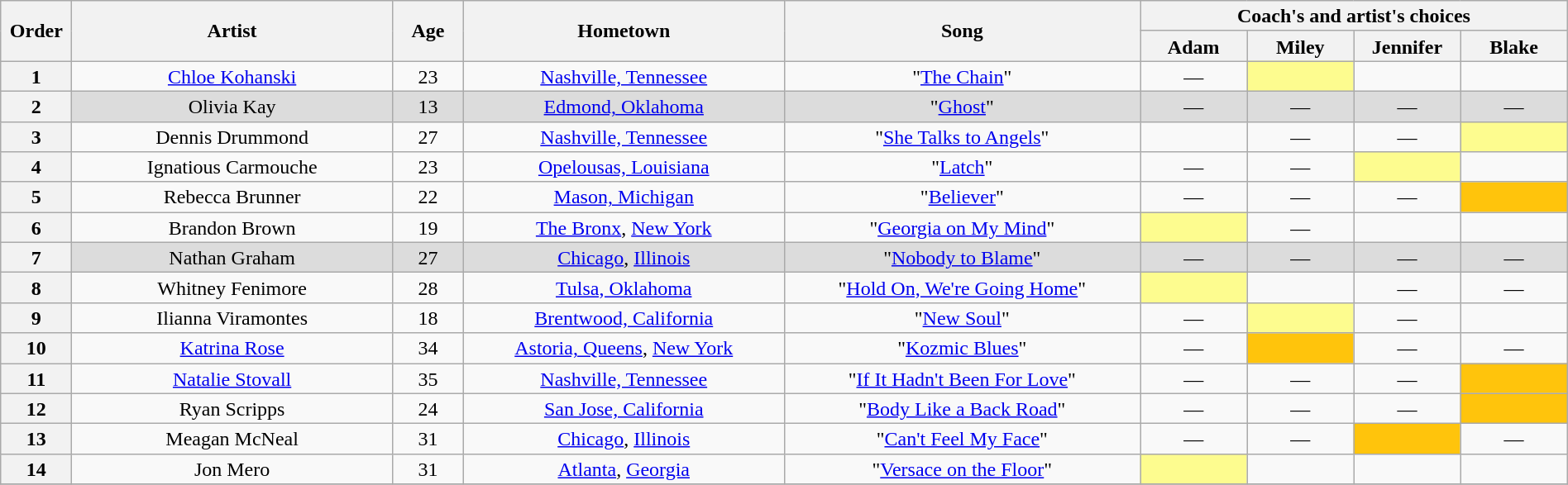<table class="wikitable" style="text-align:center; line-height:17px; width:100%;">
<tr>
<th scope="col" rowspan="2" style="width:04%;">Order</th>
<th scope="col" rowspan="2" style="width:18%;">Artist</th>
<th scope="col" rowspan="2" style="width:04%;">Age</th>
<th scope="col" rowspan="2" style="width:18%;">Hometown</th>
<th scope="col" rowspan="2" style="width:20%;">Song</th>
<th scope="col" colspan="4" style="width:24%;">Coach's and artist's choices</th>
</tr>
<tr>
<th style="width:06%;">Adam</th>
<th style="width:06%;">Miley</th>
<th style="width:06%;">Jennifer</th>
<th style="width:06%;">Blake</th>
</tr>
<tr>
<th>1</th>
<td><a href='#'>Chloe Kohanski</a></td>
<td>23</td>
<td><a href='#'>Nashville, Tennessee</a></td>
<td>"<a href='#'>The Chain</a>"</td>
<td>—</td>
<td bgcolor=#fdfc8f><strong></strong></td>
<td><strong></strong></td>
<td><strong></strong></td>
</tr>
<tr bgcolor=#DCDCDC>
<th>2</th>
<td>Olivia Kay</td>
<td>13</td>
<td><a href='#'>Edmond, Oklahoma</a></td>
<td>"<a href='#'>Ghost</a>"</td>
<td>—</td>
<td>—</td>
<td>—</td>
<td>—</td>
</tr>
<tr>
<th>3</th>
<td>Dennis Drummond</td>
<td>27</td>
<td><a href='#'>Nashville, Tennessee</a></td>
<td>"<a href='#'>She Talks to Angels</a>"</td>
<td><strong></strong></td>
<td>—</td>
<td>—</td>
<td bgcolor=#fdfc8f><strong></strong></td>
</tr>
<tr>
<th>4</th>
<td>Ignatious Carmouche</td>
<td>23</td>
<td><a href='#'>Opelousas, Louisiana</a></td>
<td>"<a href='#'>Latch</a>"</td>
<td>—</td>
<td>—</td>
<td bgcolor=#fdfc8f><strong></strong></td>
<td><strong></strong></td>
</tr>
<tr>
<th>5</th>
<td>Rebecca Brunner</td>
<td>22</td>
<td><a href='#'>Mason, Michigan</a></td>
<td>"<a href='#'>Believer</a>"</td>
<td>—</td>
<td>—</td>
<td>—</td>
<td bgcolor=#ffc40c><strong></strong></td>
</tr>
<tr>
<th>6</th>
<td>Brandon Brown</td>
<td>19</td>
<td><a href='#'>The Bronx</a>, <a href='#'>New York</a></td>
<td>"<a href='#'>Georgia on My Mind</a>"</td>
<td bgcolor=#fdfc8f><strong></strong></td>
<td>—</td>
<td><strong></strong></td>
<td><strong></strong></td>
</tr>
<tr bgcolor=#DCDCDC>
<th>7</th>
<td>Nathan Graham</td>
<td>27</td>
<td><a href='#'>Chicago</a>, <a href='#'>Illinois</a></td>
<td>"<a href='#'>Nobody to Blame</a>"</td>
<td>—</td>
<td>—</td>
<td>—</td>
<td>—</td>
</tr>
<tr>
<th>8</th>
<td>Whitney Fenimore</td>
<td>28</td>
<td><a href='#'>Tulsa, Oklahoma</a></td>
<td>"<a href='#'>Hold On, We're Going Home</a>"</td>
<td bgcolor=#fdfc8f><strong></strong></td>
<td><strong></strong></td>
<td>—</td>
<td>—</td>
</tr>
<tr>
<th>9</th>
<td>Ilianna Viramontes</td>
<td>18</td>
<td><a href='#'>Brentwood, California</a></td>
<td>"<a href='#'>New Soul</a>"</td>
<td>—</td>
<td bgcolor=#fdfc8f><strong></strong></td>
<td>—</td>
<td><strong></strong></td>
</tr>
<tr>
<th>10</th>
<td><a href='#'>Katrina Rose</a></td>
<td>34</td>
<td><a href='#'>Astoria, Queens</a>, <a href='#'>New York</a></td>
<td>"<a href='#'>Kozmic Blues</a>"</td>
<td>—</td>
<td bgcolor=#ffc40c><strong></strong></td>
<td>—</td>
<td>—</td>
</tr>
<tr>
<th>11</th>
<td><a href='#'>Natalie Stovall</a></td>
<td>35</td>
<td><a href='#'>Nashville, Tennessee</a></td>
<td>"<a href='#'>If It Hadn't Been For Love</a>"</td>
<td>—</td>
<td>—</td>
<td>—</td>
<td bgcolor=#ffc40c><strong></strong></td>
</tr>
<tr>
<th>12</th>
<td>Ryan Scripps</td>
<td>24</td>
<td><a href='#'>San Jose, California</a></td>
<td>"<a href='#'>Body Like a Back Road</a>"</td>
<td>—</td>
<td>—</td>
<td>—</td>
<td bgcolor=#ffc40c><strong></strong></td>
</tr>
<tr>
<th>13</th>
<td>Meagan McNeal</td>
<td>31</td>
<td><a href='#'>Chicago</a>, <a href='#'>Illinois</a></td>
<td>"<a href='#'>Can't Feel My Face</a>"</td>
<td>—</td>
<td>—</td>
<td bgcolor=#ffc40c><strong></strong></td>
<td>—</td>
</tr>
<tr>
<th>14</th>
<td>Jon Mero</td>
<td>31</td>
<td><a href='#'>Atlanta</a>, <a href='#'>Georgia</a></td>
<td>"<a href='#'>Versace on the Floor</a>"</td>
<td bgcolor=#fdfc8f><strong></strong></td>
<td><strong></strong></td>
<td><strong></strong></td>
<td><strong></strong></td>
</tr>
<tr>
</tr>
</table>
